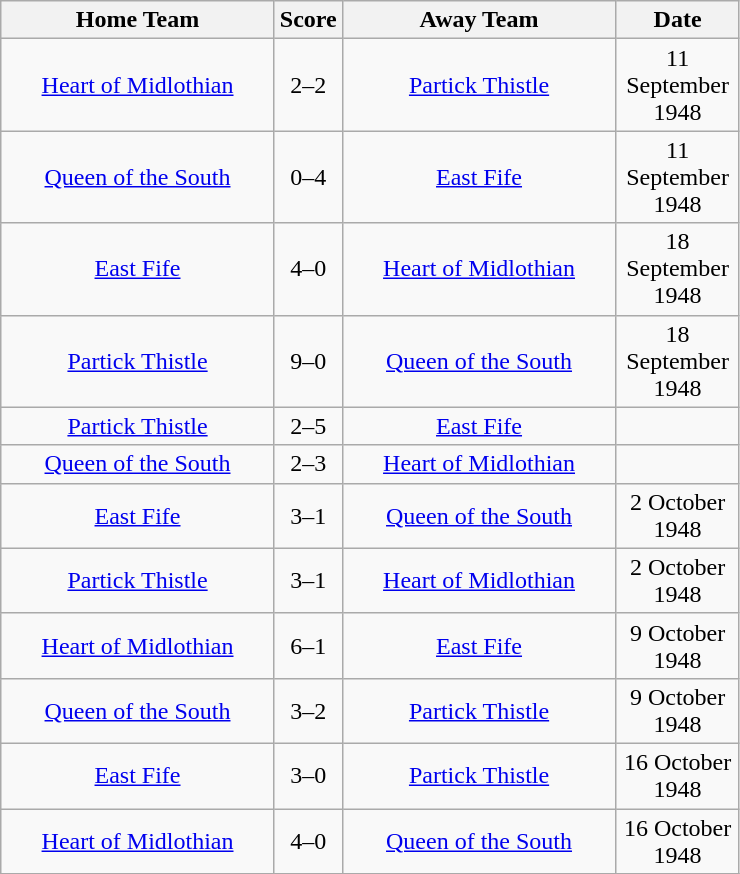<table class="wikitable" style="text-align:center;">
<tr>
<th width=175>Home Team</th>
<th width=20>Score</th>
<th width=175>Away Team</th>
<th width= 75>Date</th>
</tr>
<tr>
<td><a href='#'>Heart of Midlothian</a></td>
<td>2–2</td>
<td><a href='#'>Partick Thistle</a></td>
<td>11 September 1948</td>
</tr>
<tr>
<td><a href='#'>Queen of the South</a></td>
<td>0–4</td>
<td><a href='#'>East Fife</a></td>
<td>11 September 1948</td>
</tr>
<tr>
<td><a href='#'>East Fife</a></td>
<td>4–0</td>
<td><a href='#'>Heart of Midlothian</a></td>
<td>18 September 1948</td>
</tr>
<tr>
<td><a href='#'>Partick Thistle</a></td>
<td>9–0</td>
<td><a href='#'>Queen of the South</a></td>
<td>18 September 1948</td>
</tr>
<tr>
<td><a href='#'>Partick Thistle</a></td>
<td>2–5</td>
<td><a href='#'>East Fife</a></td>
<td></td>
</tr>
<tr>
<td><a href='#'>Queen of the South</a></td>
<td>2–3</td>
<td><a href='#'>Heart of Midlothian</a></td>
<td></td>
</tr>
<tr>
<td><a href='#'>East Fife</a></td>
<td>3–1</td>
<td><a href='#'>Queen of the South</a></td>
<td>2 October 1948</td>
</tr>
<tr>
<td><a href='#'>Partick Thistle</a></td>
<td>3–1</td>
<td><a href='#'>Heart of Midlothian</a></td>
<td>2 October 1948</td>
</tr>
<tr>
<td><a href='#'>Heart of Midlothian</a></td>
<td>6–1</td>
<td><a href='#'>East Fife</a></td>
<td>9 October 1948</td>
</tr>
<tr>
<td><a href='#'>Queen of the South</a></td>
<td>3–2</td>
<td><a href='#'>Partick Thistle</a></td>
<td>9 October 1948</td>
</tr>
<tr>
<td><a href='#'>East Fife</a></td>
<td>3–0</td>
<td><a href='#'>Partick Thistle</a></td>
<td>16 October 1948</td>
</tr>
<tr>
<td><a href='#'>Heart of Midlothian</a></td>
<td>4–0</td>
<td><a href='#'>Queen of the South</a></td>
<td>16 October 1948</td>
</tr>
<tr>
</tr>
</table>
